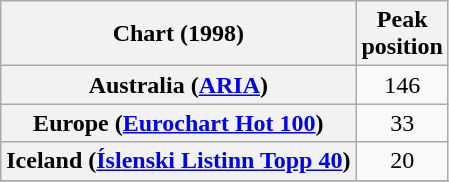<table class="wikitable sortable plainrowheaders" style="text-align:center">
<tr>
<th>Chart (1998)</th>
<th>Peak<br>position</th>
</tr>
<tr>
<th scope="row">Australia (<a href='#'>ARIA</a>)</th>
<td>146</td>
</tr>
<tr>
<th scope="row">Europe (<a href='#'>Eurochart Hot 100</a>)</th>
<td>33</td>
</tr>
<tr>
<th scope="row">Iceland (<a href='#'>Íslenski Listinn Topp 40</a>)</th>
<td>20</td>
</tr>
<tr>
</tr>
<tr>
</tr>
<tr>
</tr>
</table>
